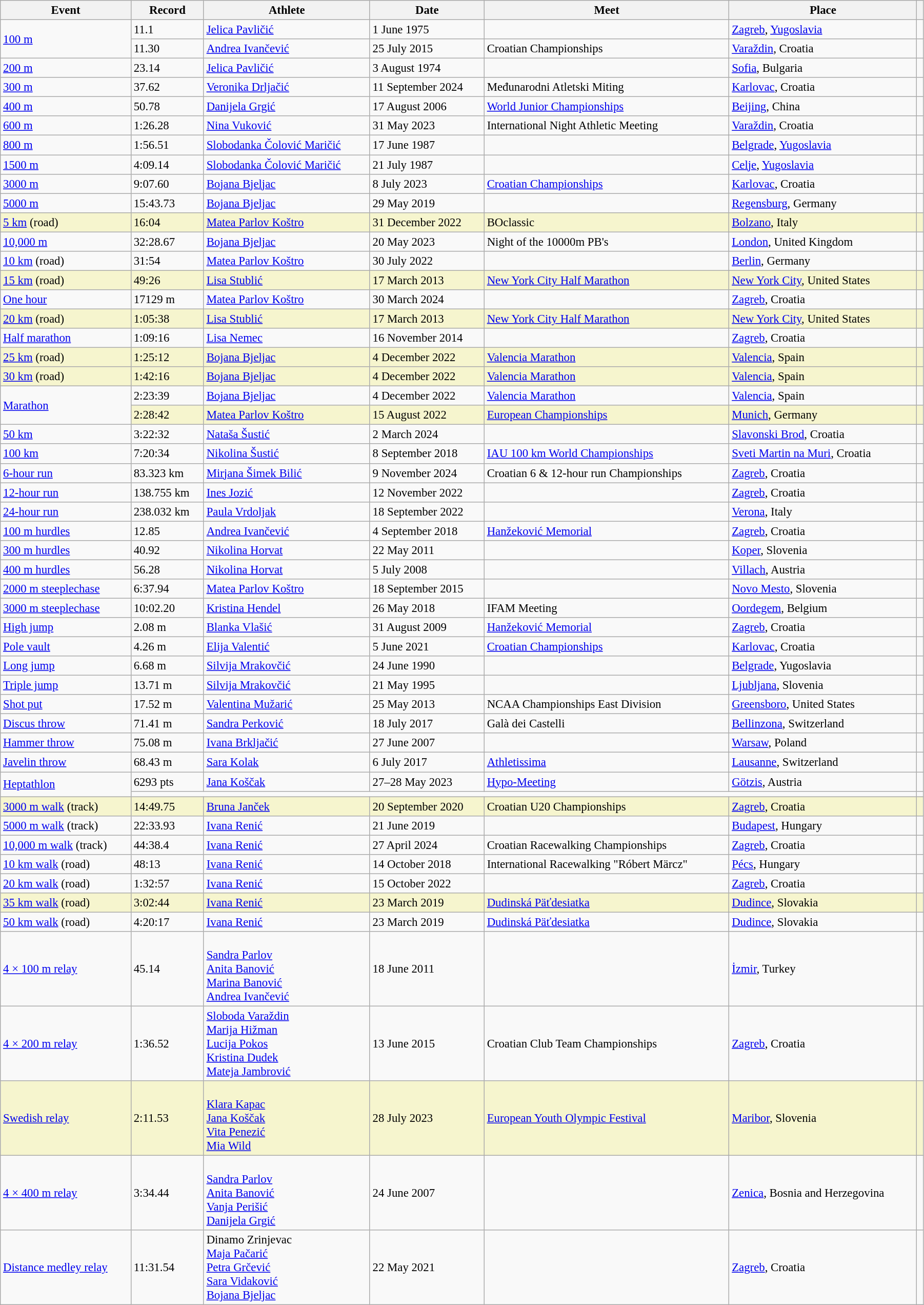<table class="wikitable" style="font-size:95%; width: 95%;">
<tr>
<th>Event</th>
<th>Record</th>
<th>Athlete</th>
<th>Date</th>
<th>Meet</th>
<th>Place</th>
<th></th>
</tr>
<tr>
<td rowspan=2><a href='#'>100 m</a></td>
<td>11.1  </td>
<td><a href='#'>Jelica Pavličić</a></td>
<td>1 June 1975</td>
<td></td>
<td><a href='#'>Zagreb</a>, <a href='#'>Yugoslavia</a></td>
<td></td>
</tr>
<tr>
<td>11.30 </td>
<td><a href='#'>Andrea Ivančević</a></td>
<td>25 July 2015</td>
<td>Croatian Championships</td>
<td><a href='#'>Varaždin</a>, Croatia</td>
<td></td>
</tr>
<tr>
<td><a href='#'>200 m</a></td>
<td>23.14 </td>
<td><a href='#'>Jelica Pavličić</a></td>
<td>3 August 1974</td>
<td></td>
<td><a href='#'>Sofia</a>, Bulgaria</td>
<td></td>
</tr>
<tr>
<td><a href='#'>300 m</a></td>
<td>37.62</td>
<td><a href='#'>Veronika Drljačić</a></td>
<td>11 September 2024</td>
<td>Međunarodni Atletski Miting</td>
<td><a href='#'>Karlovac</a>, Croatia</td>
<td></td>
</tr>
<tr>
<td><a href='#'>400 m</a></td>
<td>50.78</td>
<td><a href='#'>Danijela Grgić</a></td>
<td>17 August 2006</td>
<td><a href='#'>World Junior Championships</a></td>
<td><a href='#'>Beijing</a>, China</td>
<td></td>
</tr>
<tr>
<td><a href='#'>600 m</a></td>
<td>1:26.28</td>
<td><a href='#'>Nina Vuković</a></td>
<td>31 May 2023</td>
<td>International Night Athletic Meeting</td>
<td><a href='#'>Varaždin</a>, Croatia</td>
<td></td>
</tr>
<tr>
<td><a href='#'>800 m</a></td>
<td>1:56.51</td>
<td><a href='#'>Slobodanka Čolović Maričić</a></td>
<td>17 June 1987</td>
<td></td>
<td><a href='#'>Belgrade</a>, <a href='#'>Yugoslavia</a></td>
<td></td>
</tr>
<tr>
<td><a href='#'>1500 m</a></td>
<td>4:09.14</td>
<td><a href='#'>Slobodanka Čolović Maričić</a></td>
<td>21 July 1987</td>
<td></td>
<td><a href='#'>Celje</a>, <a href='#'>Yugoslavia</a></td>
<td></td>
</tr>
<tr>
<td><a href='#'>3000 m</a></td>
<td>9:07.60</td>
<td><a href='#'>Bojana Bjeljac</a></td>
<td>8 July 2023</td>
<td><a href='#'>Croatian Championships</a></td>
<td><a href='#'>Karlovac</a>, Croatia</td>
<td></td>
</tr>
<tr>
<td><a href='#'>5000 m</a></td>
<td>15:43.73</td>
<td><a href='#'>Bojana Bjeljac</a></td>
<td>29 May 2019</td>
<td></td>
<td><a href='#'>Regensburg</a>, Germany</td>
<td></td>
</tr>
<tr style="background:#f6F5CE;">
<td><a href='#'>5 km</a> (road)</td>
<td>16:04</td>
<td><a href='#'>Matea Parlov Koštro</a></td>
<td>31 December 2022</td>
<td>BOclassic</td>
<td><a href='#'>Bolzano</a>, Italy</td>
<td></td>
</tr>
<tr>
<td><a href='#'>10,000 m</a></td>
<td>32:28.67</td>
<td><a href='#'>Bojana Bjeljac</a></td>
<td>20 May 2023</td>
<td>Night of the 10000m PB's</td>
<td><a href='#'>London</a>, United Kingdom</td>
<td></td>
</tr>
<tr>
<td><a href='#'>10 km</a> (road)</td>
<td>31:54</td>
<td><a href='#'>Matea Parlov Koštro</a></td>
<td>30 July 2022</td>
<td></td>
<td><a href='#'>Berlin</a>, Germany</td>
<td></td>
</tr>
<tr style="background:#f6F5CE;">
<td><a href='#'>15 km</a> (road)</td>
<td>49:26</td>
<td><a href='#'>Lisa Stublić</a></td>
<td>17 March 2013</td>
<td><a href='#'>New York City Half Marathon</a></td>
<td><a href='#'>New York City</a>, United States</td>
<td></td>
</tr>
<tr>
<td><a href='#'>One hour</a></td>
<td>17129 m</td>
<td><a href='#'>Matea Parlov Koštro</a></td>
<td>30 March 2024</td>
<td></td>
<td><a href='#'>Zagreb</a>, Croatia</td>
<td></td>
</tr>
<tr style="background:#f6F5CE;">
<td><a href='#'>20 km</a> (road)</td>
<td>1:05:38</td>
<td><a href='#'>Lisa Stublić</a></td>
<td>17 March 2013</td>
<td><a href='#'>New York City Half Marathon</a></td>
<td><a href='#'>New York City</a>, United States</td>
<td></td>
</tr>
<tr>
<td><a href='#'>Half marathon</a></td>
<td>1:09:16</td>
<td><a href='#'>Lisa Nemec</a></td>
<td>16 November 2014</td>
<td></td>
<td><a href='#'>Zagreb</a>, Croatia</td>
<td></td>
</tr>
<tr style="background:#f6F5CE;">
<td><a href='#'>25 km</a> (road)</td>
<td>1:25:12 </td>
<td><a href='#'>Bojana Bjeljac</a></td>
<td>4 December 2022</td>
<td><a href='#'>Valencia Marathon</a></td>
<td><a href='#'>Valencia</a>, Spain</td>
<td></td>
</tr>
<tr style="background:#f6F5CE;">
<td><a href='#'>30 km</a> (road)</td>
<td>1:42:16 </td>
<td><a href='#'>Bojana Bjeljac</a></td>
<td>4 December 2022</td>
<td><a href='#'>Valencia Marathon</a></td>
<td><a href='#'>Valencia</a>, Spain</td>
<td></td>
</tr>
<tr>
<td rowspan=2><a href='#'>Marathon</a></td>
<td>2:23:39 </td>
<td><a href='#'>Bojana Bjeljac</a></td>
<td>4 December 2022</td>
<td><a href='#'>Valencia Marathon</a></td>
<td><a href='#'>Valencia</a>, Spain</td>
<td></td>
</tr>
<tr style="background:#f6F5CE;">
<td>2:28:42 </td>
<td><a href='#'>Matea Parlov Koštro</a></td>
<td>15 August 2022</td>
<td><a href='#'>European Championships</a></td>
<td><a href='#'>Munich</a>, Germany</td>
<td></td>
</tr>
<tr>
<td><a href='#'>50 km</a></td>
<td>3:22:32</td>
<td><a href='#'>Nataša Šustić</a></td>
<td>2 March 2024</td>
<td></td>
<td><a href='#'>Slavonski Brod</a>, Croatia</td>
<td></td>
</tr>
<tr>
<td><a href='#'>100 km</a></td>
<td>7:20:34</td>
<td><a href='#'>Nikolina Šustić</a></td>
<td>8 September 2018</td>
<td><a href='#'>IAU 100 km World Championships</a></td>
<td><a href='#'>Sveti Martin na Muri</a>, Croatia</td>
<td></td>
</tr>
<tr>
<td><a href='#'>6-hour run</a></td>
<td>83.323 km</td>
<td><a href='#'>Mirjana Šimek Bilić</a></td>
<td>9 November 2024</td>
<td>Croatian 6 & 12-hour run Championships</td>
<td><a href='#'>Zagreb</a>, Croatia</td>
<td></td>
</tr>
<tr>
<td><a href='#'>12-hour run</a></td>
<td>138.755 km</td>
<td><a href='#'>Ines Jozić</a></td>
<td>12 November 2022</td>
<td></td>
<td><a href='#'>Zagreb</a>, Croatia</td>
<td></td>
</tr>
<tr>
<td><a href='#'>24-hour run</a></td>
<td>238.032 km</td>
<td><a href='#'>Paula Vrdoljak</a></td>
<td>18 September 2022</td>
<td></td>
<td><a href='#'>Verona</a>, Italy</td>
<td></td>
</tr>
<tr>
<td><a href='#'>100 m hurdles</a></td>
<td>12.85 </td>
<td><a href='#'>Andrea Ivančević</a></td>
<td>4 September 2018</td>
<td><a href='#'>Hanžeković Memorial</a></td>
<td><a href='#'>Zagreb</a>, Croatia</td>
<td></td>
</tr>
<tr>
<td><a href='#'>300 m hurdles</a></td>
<td>40.92</td>
<td><a href='#'>Nikolina Horvat</a></td>
<td>22 May 2011</td>
<td></td>
<td><a href='#'>Koper</a>, Slovenia</td>
<td></td>
</tr>
<tr>
<td><a href='#'>400 m hurdles</a></td>
<td>56.28</td>
<td><a href='#'>Nikolina Horvat</a></td>
<td>5 July 2008</td>
<td></td>
<td><a href='#'>Villach</a>, Austria</td>
<td></td>
</tr>
<tr>
<td><a href='#'>2000 m steeplechase</a></td>
<td>6:37.94</td>
<td><a href='#'>Matea Parlov Koštro</a></td>
<td>18 September 2015</td>
<td></td>
<td><a href='#'>Novo Mesto</a>, Slovenia</td>
<td></td>
</tr>
<tr>
<td><a href='#'>3000 m steeplechase</a></td>
<td>10:02.20</td>
<td><a href='#'>Kristina Hendel</a></td>
<td>26 May 2018</td>
<td>IFAM Meeting</td>
<td><a href='#'>Oordegem</a>, Belgium</td>
<td></td>
</tr>
<tr>
<td><a href='#'>High jump</a></td>
<td>2.08 m</td>
<td><a href='#'>Blanka Vlašić</a></td>
<td>31 August 2009</td>
<td><a href='#'>Hanžeković Memorial</a></td>
<td><a href='#'>Zagreb</a>, Croatia</td>
<td></td>
</tr>
<tr>
<td><a href='#'>Pole vault</a></td>
<td>4.26 m</td>
<td><a href='#'>Elija Valentić</a></td>
<td>5 June 2021</td>
<td><a href='#'>Croatian Championships</a></td>
<td><a href='#'>Karlovac</a>, Croatia</td>
<td></td>
</tr>
<tr>
<td><a href='#'>Long jump</a></td>
<td>6.68 m </td>
<td><a href='#'>Silvija Mrakovčić</a></td>
<td>24 June 1990</td>
<td></td>
<td><a href='#'>Belgrade</a>, Yugoslavia</td>
<td></td>
</tr>
<tr>
<td><a href='#'>Triple jump</a></td>
<td>13.71 m </td>
<td><a href='#'>Silvija Mrakovčić</a></td>
<td>21 May 1995</td>
<td></td>
<td><a href='#'>Ljubljana</a>, Slovenia</td>
<td></td>
</tr>
<tr>
<td><a href='#'>Shot put</a></td>
<td>17.52 m</td>
<td><a href='#'>Valentina Mužarić</a></td>
<td>25 May 2013</td>
<td>NCAA Championships East Division</td>
<td><a href='#'>Greensboro</a>, United States</td>
<td></td>
</tr>
<tr>
<td><a href='#'>Discus throw</a></td>
<td>71.41 m</td>
<td><a href='#'>Sandra Perković</a></td>
<td>18 July 2017</td>
<td>Galà dei Castelli</td>
<td><a href='#'>Bellinzona</a>, Switzerland</td>
<td></td>
</tr>
<tr>
<td><a href='#'>Hammer throw</a></td>
<td>75.08 m</td>
<td><a href='#'>Ivana Brkljačić</a></td>
<td>27 June 2007</td>
<td></td>
<td><a href='#'>Warsaw</a>, Poland</td>
<td></td>
</tr>
<tr>
<td><a href='#'>Javelin throw</a></td>
<td>68.43 m</td>
<td><a href='#'>Sara Kolak</a></td>
<td>6 July 2017</td>
<td><a href='#'>Athletissima</a></td>
<td><a href='#'>Lausanne</a>, Switzerland</td>
<td></td>
</tr>
<tr>
<td rowspan=2><a href='#'>Heptathlon</a></td>
<td>6293 pts</td>
<td><a href='#'>Jana Koščak</a></td>
<td>27–28 May 2023</td>
<td><a href='#'>Hypo-Meeting</a></td>
<td><a href='#'>Götzis</a>, Austria</td>
<td></td>
</tr>
<tr>
<td colspan=5></td>
<td></td>
</tr>
<tr style="background:#f6F5CE;">
<td><a href='#'>3000 m walk</a> (track)</td>
<td>14:49.75</td>
<td><a href='#'>Bruna Janček</a></td>
<td>20 September 2020</td>
<td>Croatian U20 Championships</td>
<td><a href='#'>Zagreb</a>, Croatia</td>
<td></td>
</tr>
<tr>
<td><a href='#'>5000 m walk</a> (track)</td>
<td>22:33.93</td>
<td><a href='#'>Ivana Renić</a></td>
<td>21 June 2019</td>
<td></td>
<td><a href='#'>Budapest</a>, Hungary</td>
<td></td>
</tr>
<tr>
<td><a href='#'>10,000 m walk</a> (track)</td>
<td>44:38.4 </td>
<td><a href='#'>Ivana Renić</a></td>
<td>27 April 2024</td>
<td>Croatian Racewalking Championships</td>
<td><a href='#'>Zagreb</a>, Croatia</td>
<td></td>
</tr>
<tr>
<td><a href='#'>10 km walk</a> (road)</td>
<td>48:13</td>
<td><a href='#'>Ivana Renić</a></td>
<td>14 October 2018</td>
<td>International Racewalking "Róbert Märcz"</td>
<td><a href='#'>Pécs</a>, Hungary</td>
<td></td>
</tr>
<tr>
<td><a href='#'>20 km walk</a> (road)</td>
<td>1:32:57</td>
<td><a href='#'>Ivana Renić</a></td>
<td>15 October 2022</td>
<td></td>
<td><a href='#'>Zagreb</a>, Croatia</td>
<td></td>
</tr>
<tr style="background:#f6F5CE;">
<td><a href='#'>35 km walk</a> (road)</td>
<td>3:02:44</td>
<td><a href='#'>Ivana Renić</a></td>
<td>23 March 2019</td>
<td><a href='#'>Dudinská Päťdesiatka</a></td>
<td><a href='#'>Dudince</a>, Slovakia</td>
<td></td>
</tr>
<tr>
<td><a href='#'>50 km walk</a> (road)</td>
<td>4:20:17</td>
<td><a href='#'>Ivana Renić</a></td>
<td>23 March 2019</td>
<td><a href='#'>Dudinská Päťdesiatka</a></td>
<td><a href='#'>Dudince</a>, Slovakia</td>
<td></td>
</tr>
<tr>
<td><a href='#'>4 × 100 m relay</a></td>
<td>45.14</td>
<td><br><a href='#'>Sandra Parlov</a><br><a href='#'>Anita Banović</a><br><a href='#'>Marina Banović</a><br><a href='#'>Andrea Ivančević</a></td>
<td>18 June 2011</td>
<td></td>
<td><a href='#'>İzmir</a>, Turkey</td>
<td></td>
</tr>
<tr>
<td><a href='#'>4 × 200 m relay</a></td>
<td>1:36.52</td>
<td><a href='#'>Sloboda Varaždin</a><br><a href='#'>Marija Hižman</a><br><a href='#'>Lucija Pokos</a><br><a href='#'>Kristina Dudek</a><br><a href='#'>Mateja Jambrović</a></td>
<td>13 June 2015</td>
<td>Croatian Club Team Championships</td>
<td><a href='#'>Zagreb</a>, Croatia</td>
<td></td>
</tr>
<tr style="background:#f6F5CE;">
<td><a href='#'>Swedish relay</a></td>
<td>2:11.53</td>
<td><br><a href='#'>Klara Kapac</a><br><a href='#'>Jana Koščak</a><br><a href='#'>Vita Penezić</a><br><a href='#'>Mia Wild</a></td>
<td>28 July 2023</td>
<td><a href='#'>European Youth Olympic Festival</a></td>
<td><a href='#'>Maribor</a>, Slovenia</td>
<td></td>
</tr>
<tr>
<td><a href='#'>4 × 400 m relay</a></td>
<td>3:34.44</td>
<td><br><a href='#'>Sandra Parlov</a><br><a href='#'>Anita Banović</a><br><a href='#'>Vanja Perišić</a><br><a href='#'>Danijela Grgić</a></td>
<td>24 June 2007</td>
<td></td>
<td><a href='#'>Zenica</a>, Bosnia and Herzegovina</td>
<td></td>
</tr>
<tr>
<td><a href='#'>Distance medley relay</a></td>
<td>11:31.54</td>
<td>Dinamo Zrinjevac<br><a href='#'>Maja Pačarić</a><br><a href='#'>Petra Grčević</a><br><a href='#'>Sara Vidaković</a><br><a href='#'>Bojana Bjeljac</a></td>
<td>22 May 2021</td>
<td></td>
<td><a href='#'>Zagreb</a>, Croatia</td>
<td></td>
</tr>
</table>
